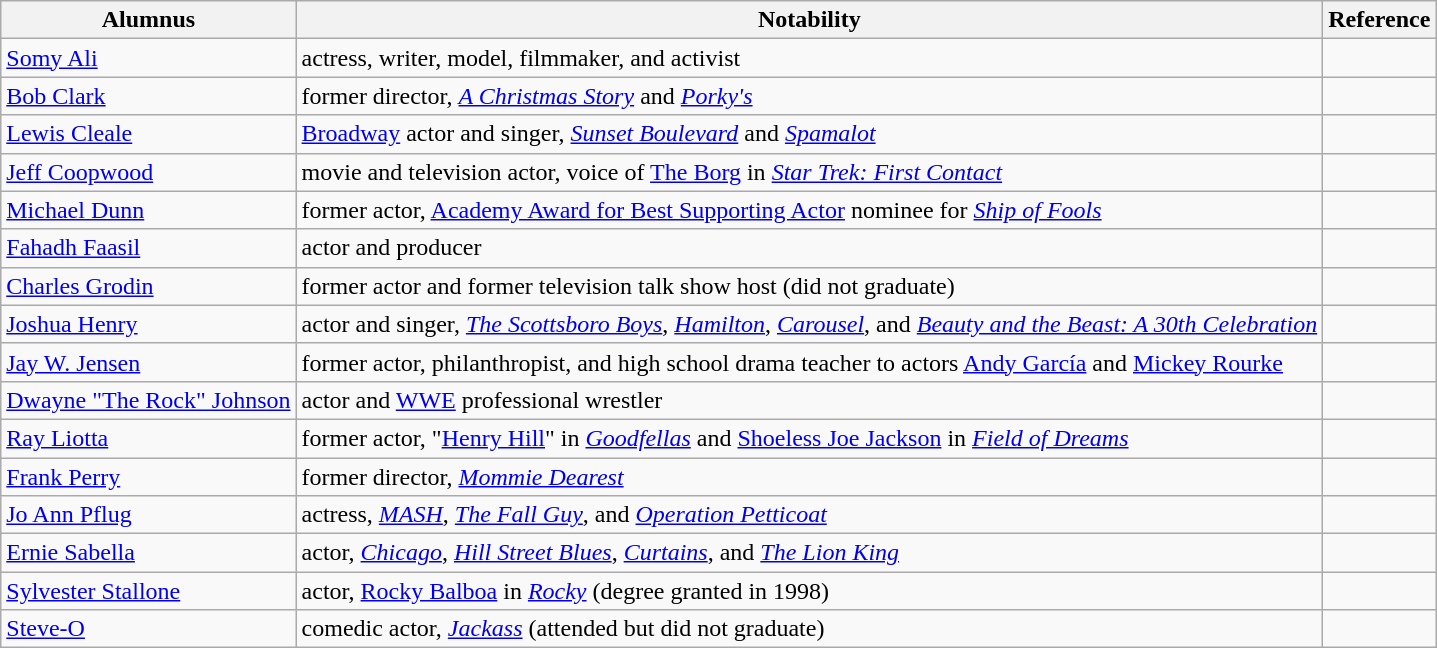<table class="wikitable">
<tr>
<th>Alumnus</th>
<th>Notability</th>
<th>Reference</th>
</tr>
<tr>
<td><a href='#'>Somy Ali</a></td>
<td>actress, writer, model, filmmaker, and activist</td>
<td></td>
</tr>
<tr>
<td><a href='#'>Bob Clark</a></td>
<td>former director, <em><a href='#'>A Christmas Story</a></em> and <em><a href='#'>Porky's</a></em></td>
<td></td>
</tr>
<tr>
<td><a href='#'>Lewis Cleale</a></td>
<td><a href='#'>Broadway</a> actor and singer, <em><a href='#'>Sunset Boulevard</a></em> and <em><a href='#'>Spamalot</a></em></td>
<td></td>
</tr>
<tr>
<td><a href='#'>Jeff Coopwood</a></td>
<td>movie and television actor, voice of <a href='#'>The Borg</a> in <em><a href='#'>Star Trek: First Contact</a></em></td>
<td></td>
</tr>
<tr>
<td><a href='#'>Michael Dunn</a></td>
<td>former actor, <a href='#'>Academy Award for Best Supporting Actor</a> nominee for <em><a href='#'>Ship of Fools</a></em></td>
<td></td>
</tr>
<tr>
<td><a href='#'>Fahadh Faasil</a></td>
<td>actor and producer</td>
<td></td>
</tr>
<tr>
<td><a href='#'>Charles Grodin</a></td>
<td>former actor and former television talk show host (did not graduate)</td>
<td></td>
</tr>
<tr>
<td><a href='#'>Joshua Henry</a></td>
<td>actor and singer, <em><a href='#'>The Scottsboro Boys</a></em>, <em><a href='#'>Hamilton</a></em>, <em><a href='#'>Carousel</a></em>, and <em><a href='#'>Beauty and the Beast: A 30th Celebration</a></em></td>
<td></td>
</tr>
<tr>
<td><a href='#'>Jay W. Jensen</a></td>
<td>former actor, philanthropist, and high school drama teacher to actors <a href='#'>Andy García</a> and <a href='#'>Mickey Rourke</a></td>
<td></td>
</tr>
<tr>
<td><a href='#'>Dwayne "The Rock" Johnson</a></td>
<td>actor and <a href='#'>WWE</a> professional wrestler</td>
<td></td>
</tr>
<tr>
<td><a href='#'>Ray Liotta</a></td>
<td>former actor, "<a href='#'>Henry Hill</a>" in <em><a href='#'>Goodfellas</a></em> and <a href='#'>Shoeless Joe Jackson</a> in <em><a href='#'>Field of Dreams</a></em></td>
<td></td>
</tr>
<tr>
<td><a href='#'>Frank Perry</a></td>
<td>former director, <em><a href='#'>Mommie Dearest</a></em></td>
<td></td>
</tr>
<tr>
<td><a href='#'>Jo Ann Pflug</a></td>
<td>actress, <em><a href='#'>MASH</a></em>, <em><a href='#'>The Fall Guy</a></em>, and <em><a href='#'>Operation Petticoat</a></em></td>
<td></td>
</tr>
<tr>
<td><a href='#'>Ernie Sabella</a></td>
<td>actor, <em><a href='#'>Chicago</a></em>, <em><a href='#'>Hill Street Blues</a></em>, <em><a href='#'>Curtains</a></em>, and <em><a href='#'>The Lion King</a></em></td>
<td></td>
</tr>
<tr>
<td><a href='#'>Sylvester Stallone</a></td>
<td>actor, <a href='#'>Rocky Balboa</a> in <em><a href='#'>Rocky</a></em> (degree granted in 1998)</td>
<td></td>
</tr>
<tr>
<td><a href='#'>Steve-O</a></td>
<td>comedic actor, <em><a href='#'>Jackass</a></em> (attended but did not graduate)</td>
<td></td>
</tr>
</table>
